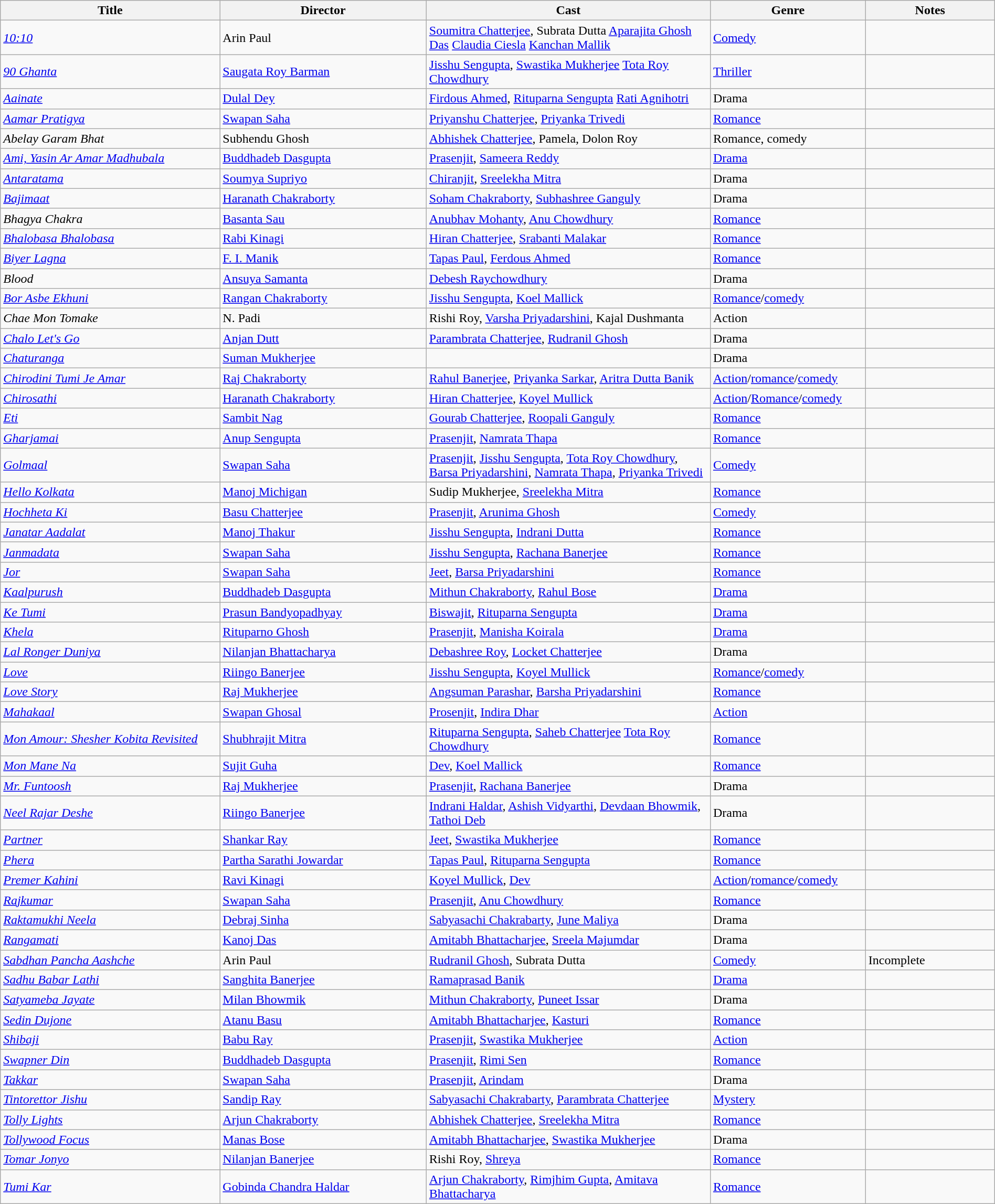<table class="wikitable sortable" border="0" width= "100%">
<tr>
<th width=17%>Title</th>
<th width=16%>Director</th>
<th width=22%>Cast</th>
<th width=7%>Genre</th>
<th width=10%>Notes</th>
</tr>
<tr>
<td><em><a href='#'>10:10</a></em></td>
<td>Arin Paul</td>
<td><a href='#'>Soumitra Chatterjee</a>, Subrata Dutta <a href='#'>Aparajita Ghosh Das</a> <a href='#'>Claudia Ciesla</a> <a href='#'>Kanchan Mallik</a></td>
<td><a href='#'>Comedy</a></td>
<td></td>
</tr>
<tr>
<td><em><a href='#'>90 Ghanta</a></em></td>
<td><a href='#'>Saugata Roy Barman</a></td>
<td><a href='#'>Jisshu Sengupta</a>, <a href='#'>Swastika Mukherjee</a> <a href='#'>Tota Roy Chowdhury</a></td>
<td><a href='#'>Thriller</a></td>
<td></td>
</tr>
<tr>
<td><em><a href='#'>Aainate</a></em></td>
<td><a href='#'>Dulal Dey</a></td>
<td><a href='#'>Firdous Ahmed</a>, <a href='#'>Rituparna Sengupta</a> <a href='#'>Rati Agnihotri</a></td>
<td>Drama</td>
<td></td>
</tr>
<tr>
<td><em><a href='#'>Aamar Pratigya</a></em></td>
<td><a href='#'>Swapan Saha</a></td>
<td><a href='#'>Priyanshu Chatterjee</a>, <a href='#'>Priyanka Trivedi</a></td>
<td><a href='#'>Romance</a></td>
<td></td>
</tr>
<tr>
<td><em>Abelay Garam Bhat</em></td>
<td>Subhendu Ghosh</td>
<td><a href='#'>Abhishek Chatterjee</a>, Pamela, Dolon Roy</td>
<td>Romance, comedy</td>
<td></td>
</tr>
<tr>
<td><em><a href='#'>Ami, Yasin Ar Amar Madhubala</a></em></td>
<td><a href='#'>Buddhadeb Dasgupta</a></td>
<td><a href='#'>Prasenjit</a>, <a href='#'>Sameera Reddy</a></td>
<td><a href='#'>Drama</a></td>
<td></td>
</tr>
<tr>
<td><em><a href='#'>Antaratama</a></em></td>
<td><a href='#'>Soumya Supriyo</a></td>
<td><a href='#'>Chiranjit</a>, <a href='#'>Sreelekha Mitra</a></td>
<td>Drama</td>
<td></td>
</tr>
<tr>
<td><em><a href='#'>Bajimaat</a></em></td>
<td><a href='#'>Haranath Chakraborty</a></td>
<td><a href='#'>Soham Chakraborty</a>, <a href='#'>Subhashree Ganguly</a></td>
<td>Drama</td>
<td></td>
</tr>
<tr>
<td><em>Bhagya Chakra</em></td>
<td><a href='#'>Basanta Sau</a></td>
<td><a href='#'>Anubhav Mohanty</a>, <a href='#'>Anu Chowdhury</a></td>
<td><a href='#'>Romance</a></td>
<td></td>
</tr>
<tr>
<td><em><a href='#'>Bhalobasa Bhalobasa</a></em></td>
<td><a href='#'>Rabi Kinagi</a></td>
<td><a href='#'>Hiran Chatterjee</a>, <a href='#'>Srabanti Malakar</a></td>
<td><a href='#'>Romance</a></td>
<td></td>
</tr>
<tr>
<td><em><a href='#'>Biyer Lagna</a></em></td>
<td><a href='#'>F. I. Manik</a></td>
<td><a href='#'>Tapas Paul</a>, <a href='#'>Ferdous Ahmed</a></td>
<td><a href='#'>Romance</a></td>
<td></td>
</tr>
<tr>
<td><em>Blood</em></td>
<td><a href='#'>Ansuya Samanta</a></td>
<td><a href='#'>Debesh Raychowdhury</a></td>
<td>Drama</td>
<td></td>
</tr>
<tr>
<td><em><a href='#'>Bor Asbe Ekhuni</a></em></td>
<td><a href='#'>Rangan Chakraborty</a></td>
<td><a href='#'>Jisshu Sengupta</a>, <a href='#'>Koel Mallick</a></td>
<td><a href='#'>Romance</a>/<a href='#'>comedy</a></td>
<td></td>
</tr>
<tr>
<td><em>Chae Mon Tomake</em></td>
<td>N. Padi</td>
<td>Rishi Roy, <a href='#'>Varsha Priyadarshini</a>, Kajal Dushmanta</td>
<td>Action</td>
<td></td>
</tr>
<tr>
<td><em><a href='#'>Chalo Let's Go</a></em></td>
<td><a href='#'>Anjan Dutt</a></td>
<td><a href='#'>Parambrata Chatterjee</a>, <a href='#'>Rudranil Ghosh</a></td>
<td>Drama</td>
<td></td>
</tr>
<tr>
<td><em><a href='#'>Chaturanga</a></em></td>
<td><a href='#'>Suman Mukherjee</a></td>
<td></td>
<td>Drama</td>
<td></td>
</tr>
<tr>
<td><em><a href='#'>Chirodini Tumi Je Amar</a></em></td>
<td><a href='#'>Raj Chakraborty</a></td>
<td><a href='#'>Rahul Banerjee</a>, <a href='#'>Priyanka Sarkar</a>, <a href='#'>Aritra Dutta Banik</a></td>
<td><a href='#'>Action</a>/<a href='#'>romance</a>/<a href='#'>comedy</a></td>
<td></td>
</tr>
<tr>
<td><em><a href='#'>Chirosathi</a></em></td>
<td><a href='#'>Haranath Chakraborty</a></td>
<td><a href='#'>Hiran Chatterjee</a>, <a href='#'>Koyel Mullick</a></td>
<td><a href='#'>Action</a>/<a href='#'>Romance</a>/<a href='#'>comedy</a></td>
<td></td>
</tr>
<tr>
<td><em><a href='#'>Eti</a></em></td>
<td><a href='#'>Sambit Nag</a></td>
<td><a href='#'>Gourab Chatterjee</a>, <a href='#'>Roopali Ganguly</a></td>
<td><a href='#'>Romance</a></td>
<td></td>
</tr>
<tr>
<td><em><a href='#'>Gharjamai</a></em></td>
<td><a href='#'>Anup Sengupta</a></td>
<td><a href='#'>Prasenjit</a>, <a href='#'>Namrata Thapa</a></td>
<td><a href='#'>Romance</a></td>
<td></td>
</tr>
<tr>
<td><em><a href='#'>Golmaal</a></em></td>
<td><a href='#'>Swapan Saha</a></td>
<td><a href='#'>Prasenjit</a>, <a href='#'>Jisshu Sengupta</a>, <a href='#'>Tota Roy Chowdhury</a>, <a href='#'>Barsa Priyadarshini</a>, <a href='#'>Namrata Thapa</a>, <a href='#'>Priyanka Trivedi</a></td>
<td><a href='#'>Comedy</a></td>
<td></td>
</tr>
<tr>
<td><em><a href='#'>Hello Kolkata</a></em></td>
<td><a href='#'>Manoj Michigan</a></td>
<td>Sudip Mukherjee, <a href='#'>Sreelekha Mitra</a></td>
<td><a href='#'>Romance</a></td>
<td></td>
</tr>
<tr>
<td><em><a href='#'>Hochheta Ki</a></em></td>
<td><a href='#'>Basu Chatterjee</a></td>
<td><a href='#'>Prasenjit</a>, <a href='#'>Arunima Ghosh</a></td>
<td><a href='#'>Comedy</a></td>
<td></td>
</tr>
<tr>
<td><em><a href='#'>Janatar Aadalat</a></em></td>
<td><a href='#'>Manoj Thakur</a></td>
<td><a href='#'>Jisshu Sengupta</a>, <a href='#'>Indrani Dutta</a></td>
<td><a href='#'>Romance</a></td>
<td></td>
</tr>
<tr>
<td><em><a href='#'>Janmadata</a></em></td>
<td><a href='#'>Swapan Saha</a></td>
<td><a href='#'>Jisshu Sengupta</a>, <a href='#'>Rachana Banerjee</a></td>
<td><a href='#'>Romance</a></td>
<td></td>
</tr>
<tr>
<td><em><a href='#'>Jor</a></em></td>
<td><a href='#'>Swapan Saha</a></td>
<td><a href='#'>Jeet</a>, <a href='#'>Barsa Priyadarshini</a></td>
<td><a href='#'>Romance</a></td>
<td></td>
</tr>
<tr>
<td><em><a href='#'>Kaalpurush</a></em></td>
<td><a href='#'>Buddhadeb Dasgupta</a></td>
<td><a href='#'>Mithun Chakraborty</a>, <a href='#'>Rahul Bose</a></td>
<td><a href='#'>Drama</a></td>
<td></td>
</tr>
<tr>
<td><em><a href='#'>Ke Tumi</a></em></td>
<td><a href='#'>Prasun Bandyopadhyay</a></td>
<td><a href='#'>Biswajit</a>, <a href='#'>Rituparna Sengupta</a></td>
<td><a href='#'>Drama</a></td>
<td></td>
</tr>
<tr>
<td><em><a href='#'>Khela</a></em></td>
<td><a href='#'>Rituparno Ghosh</a></td>
<td><a href='#'>Prasenjit</a>, <a href='#'>Manisha Koirala</a></td>
<td><a href='#'>Drama</a></td>
<td></td>
</tr>
<tr>
<td><em><a href='#'>Lal Ronger Duniya</a></em></td>
<td><a href='#'>Nilanjan Bhattacharya</a></td>
<td><a href='#'>Debashree Roy</a>, <a href='#'>Locket Chatterjee</a></td>
<td>Drama</td>
<td></td>
</tr>
<tr>
<td><em><a href='#'>Love</a></em></td>
<td><a href='#'>Riingo Banerjee</a></td>
<td><a href='#'>Jisshu Sengupta</a>, <a href='#'>Koyel Mullick</a></td>
<td><a href='#'>Romance</a>/<a href='#'>comedy</a></td>
<td></td>
</tr>
<tr>
<td><em><a href='#'>Love Story</a></em></td>
<td><a href='#'>Raj Mukherjee</a></td>
<td><a href='#'>Angsuman Parashar</a>, <a href='#'>Barsha Priyadarshini</a></td>
<td><a href='#'>Romance</a></td>
<td></td>
</tr>
<tr>
<td><em><a href='#'>Mahakaal</a></em></td>
<td><a href='#'>Swapan Ghosal</a></td>
<td><a href='#'>Prosenjit</a>, <a href='#'>Indira Dhar</a></td>
<td><a href='#'>Action</a></td>
<td></td>
</tr>
<tr>
<td><em><a href='#'>Mon Amour: Shesher Kobita Revisited</a></em></td>
<td><a href='#'>Shubhrajit Mitra</a></td>
<td><a href='#'>Rituparna Sengupta</a>, <a href='#'>Saheb Chatterjee</a> <a href='#'>Tota Roy Chowdhury</a></td>
<td><a href='#'>Romance</a></td>
<td></td>
</tr>
<tr>
<td><em><a href='#'>Mon Mane Na</a></em></td>
<td><a href='#'>Sujit Guha</a></td>
<td><a href='#'>Dev</a>, <a href='#'>Koel Mallick</a></td>
<td><a href='#'>Romance</a></td>
<td></td>
</tr>
<tr>
<td><em><a href='#'>Mr. Funtoosh</a></em></td>
<td><a href='#'>Raj Mukherjee</a></td>
<td><a href='#'>Prasenjit</a>, <a href='#'>Rachana Banerjee</a></td>
<td>Drama</td>
<td></td>
</tr>
<tr>
<td><em><a href='#'>Neel Rajar Deshe</a></em></td>
<td><a href='#'>Riingo Banerjee</a></td>
<td><a href='#'>Indrani Haldar</a>, <a href='#'>Ashish Vidyarthi</a>, <a href='#'>Devdaan Bhowmik</a>, <a href='#'>Tathoi Deb</a></td>
<td>Drama</td>
<td></td>
</tr>
<tr>
<td><em><a href='#'>Partner</a></em></td>
<td><a href='#'>Shankar Ray</a></td>
<td><a href='#'>Jeet</a>, <a href='#'>Swastika Mukherjee</a></td>
<td><a href='#'>Romance</a></td>
<td></td>
</tr>
<tr>
<td><em><a href='#'>Phera</a></em></td>
<td><a href='#'>Partha Sarathi Jowardar</a></td>
<td><a href='#'>Tapas Paul</a>, <a href='#'>Rituparna Sengupta</a></td>
<td><a href='#'>Romance</a></td>
<td></td>
</tr>
<tr>
<td><em><a href='#'>Premer Kahini</a></em></td>
<td><a href='#'>Ravi Kinagi</a></td>
<td><a href='#'>Koyel Mullick</a>, <a href='#'>Dev</a></td>
<td><a href='#'>Action</a>/<a href='#'>romance</a>/<a href='#'>comedy</a></td>
<td></td>
</tr>
<tr>
<td><em><a href='#'>Rajkumar</a></em></td>
<td><a href='#'>Swapan Saha</a></td>
<td><a href='#'>Prasenjit</a>, <a href='#'>Anu Chowdhury</a></td>
<td><a href='#'>Romance</a></td>
<td></td>
</tr>
<tr>
<td><em><a href='#'>Raktamukhi Neela</a></em></td>
<td><a href='#'>Debraj Sinha</a></td>
<td><a href='#'>Sabyasachi Chakrabarty</a>, <a href='#'>June Maliya</a></td>
<td>Drama</td>
<td></td>
</tr>
<tr>
<td><em><a href='#'>Rangamati</a></em></td>
<td><a href='#'>Kanoj Das</a></td>
<td><a href='#'>Amitabh Bhattacharjee</a>, <a href='#'>Sreela Majumdar</a></td>
<td>Drama</td>
<td></td>
</tr>
<tr>
<td><em><a href='#'>Sabdhan Pancha Aashche</a></em></td>
<td>Arin Paul</td>
<td><a href='#'>Rudranil Ghosh</a>, Subrata Dutta</td>
<td><a href='#'>Comedy</a></td>
<td>Incomplete</td>
</tr>
<tr>
<td><em><a href='#'>Sadhu Babar Lathi</a></em></td>
<td><a href='#'>Sanghita Banerjee</a></td>
<td><a href='#'>Ramaprasad Banik</a></td>
<td><a href='#'>Drama</a></td>
<td></td>
</tr>
<tr>
<td><em><a href='#'>Satyameba Jayate</a></em></td>
<td><a href='#'>Milan Bhowmik</a></td>
<td><a href='#'>Mithun Chakraborty</a>, <a href='#'>Puneet Issar</a></td>
<td>Drama</td>
<td></td>
</tr>
<tr>
<td><em><a href='#'>Sedin Dujone</a></em></td>
<td><a href='#'>Atanu Basu</a></td>
<td><a href='#'>Amitabh Bhattacharjee</a>, <a href='#'>Kasturi</a></td>
<td><a href='#'>Romance</a></td>
<td></td>
</tr>
<tr>
<td><em><a href='#'>Shibaji</a></em></td>
<td><a href='#'>Babu Ray</a></td>
<td><a href='#'>Prasenjit</a>, <a href='#'>Swastika Mukherjee</a></td>
<td><a href='#'>Action</a></td>
<td></td>
</tr>
<tr>
<td><em><a href='#'>Swapner Din</a></em></td>
<td><a href='#'>Buddhadeb Dasgupta</a></td>
<td><a href='#'>Prasenjit</a>, <a href='#'>Rimi Sen</a></td>
<td><a href='#'>Romance</a></td>
<td></td>
</tr>
<tr>
<td><em><a href='#'>Takkar</a></em></td>
<td><a href='#'>Swapan Saha</a></td>
<td><a href='#'>Prasenjit</a>, <a href='#'>Arindam</a></td>
<td>Drama</td>
<td></td>
</tr>
<tr>
<td><em><a href='#'>Tintorettor Jishu</a></em></td>
<td><a href='#'>Sandip Ray</a></td>
<td><a href='#'>Sabyasachi Chakrabarty</a>, <a href='#'>Parambrata Chatterjee</a></td>
<td><a href='#'>Mystery</a></td>
<td></td>
</tr>
<tr>
<td><em><a href='#'>Tolly Lights</a></em></td>
<td><a href='#'>Arjun Chakraborty</a></td>
<td><a href='#'>Abhishek Chatterjee</a>, <a href='#'>Sreelekha Mitra</a></td>
<td><a href='#'>Romance</a></td>
<td></td>
</tr>
<tr>
<td><em><a href='#'>Tollywood Focus</a></em></td>
<td><a href='#'>Manas Bose</a></td>
<td><a href='#'>Amitabh Bhattacharjee</a>, <a href='#'>Swastika Mukherjee</a></td>
<td>Drama</td>
<td></td>
</tr>
<tr>
<td><em><a href='#'>Tomar Jonyo</a></em></td>
<td><a href='#'>Nilanjan Banerjee</a></td>
<td>Rishi Roy, <a href='#'>Shreya</a></td>
<td><a href='#'>Romance</a></td>
<td></td>
</tr>
<tr>
<td><em><a href='#'>Tumi Kar</a></em></td>
<td><a href='#'>Gobinda Chandra Haldar</a></td>
<td><a href='#'>Arjun Chakraborty</a>, <a href='#'>Rimjhim Gupta</a>, <a href='#'>Amitava Bhattacharya</a></td>
<td><a href='#'>Romance</a></td>
<td></td>
</tr>
</table>
